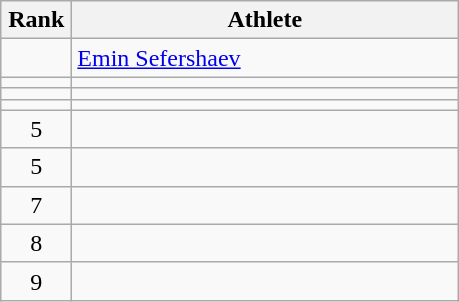<table class="wikitable" style="text-align: center;">
<tr>
<th width=40>Rank</th>
<th width=250>Athlete</th>
</tr>
<tr>
<td></td>
<td align="left"> <a href='#'>Emin Sefershaev</a> </td>
</tr>
<tr>
<td></td>
<td align="left"></td>
</tr>
<tr>
<td></td>
<td align="left"></td>
</tr>
<tr>
<td></td>
<td align="left"></td>
</tr>
<tr>
<td>5</td>
<td align="left"></td>
</tr>
<tr>
<td>5</td>
<td align="left"></td>
</tr>
<tr>
<td>7</td>
<td align="left"></td>
</tr>
<tr>
<td>8</td>
<td align="left"></td>
</tr>
<tr>
<td>9</td>
<td align="left"></td>
</tr>
</table>
